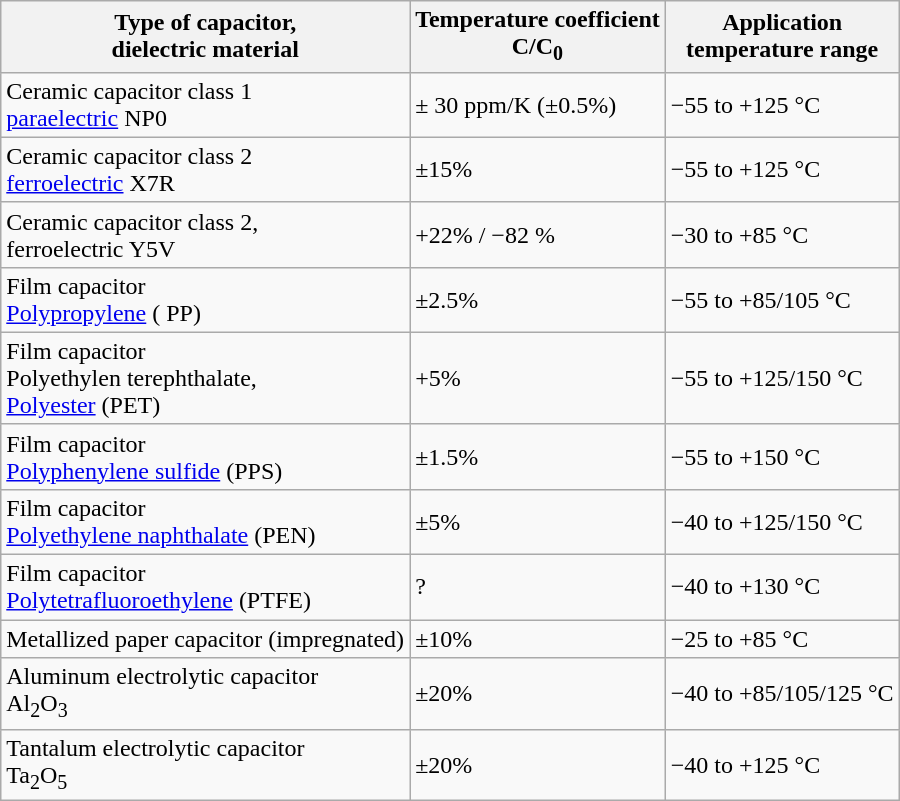<table class="wikitable centered">
<tr class="hintergrundfarbe6">
<th>Type of capacitor,<br>dielectric material</th>
<th>Temperature coefficient<br>C/C<sub>0</sub></th>
<th>Application <br>temperature range</th>
</tr>
<tr>
<td>Ceramic capacitor class 1<br> <a href='#'>paraelectric</a> NP0</td>
<td>± 30 ppm/K (±0.5%)</td>
<td>−55 to +125 °C</td>
</tr>
<tr>
<td>Ceramic capacitor class 2<br> <a href='#'>ferroelectric</a> X7R</td>
<td>±15%</td>
<td>−55 to +125 °C</td>
</tr>
<tr>
<td>Ceramic capacitor class 2,<br> ferroelectric Y5V</td>
<td>+22% / −82 %</td>
<td>−30 to +85 °C</td>
</tr>
<tr>
<td>Film capacitor<br> <a href='#'>Polypropylene</a> ( PP)</td>
<td>±2.5%</td>
<td>−55 to +85/105 °C</td>
</tr>
<tr>
<td>Film capacitor<br> Polyethylen terephthalate,<br> <a href='#'>Polyester</a> (PET)</td>
<td>+5%</td>
<td>−55 to +125/150 °C</td>
</tr>
<tr>
<td>Film capacitor<br> <a href='#'>Polyphenylene sulfide</a> (PPS)</td>
<td>±1.5%</td>
<td>−55 to +150 °C</td>
</tr>
<tr>
<td>Film capacitor<br> <a href='#'>Polyethylene naphthalate</a> (PEN)</td>
<td>±5%</td>
<td>−40 to +125/150 °C</td>
</tr>
<tr>
<td>Film capacitor<br> <a href='#'>Polytetrafluoroethylene</a> (PTFE)</td>
<td>?</td>
<td>−40 to +130 °C</td>
</tr>
<tr>
<td>Metallized paper capacitor (impregnated)</td>
<td>±10%</td>
<td>−25 to +85 °C</td>
</tr>
<tr>
<td>Aluminum electrolytic capacitor<br> Al<sub>2</sub>O<sub>3</sub></td>
<td>±20%</td>
<td>−40 to +85/105/125 °C</td>
</tr>
<tr>
<td>Tantalum electrolytic capacitor<br> Ta<sub>2</sub>O<sub>5</sub></td>
<td>±20%</td>
<td>−40 to +125 °C</td>
</tr>
</table>
